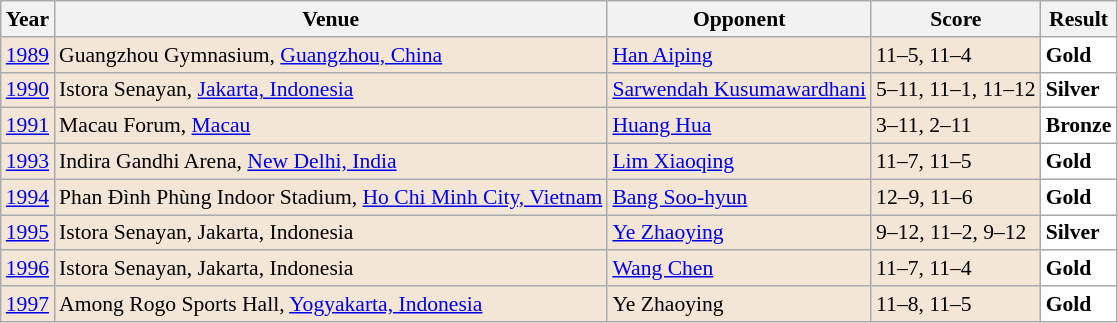<table class="sortable wikitable" style="font-size: 90%;">
<tr>
<th>Year</th>
<th>Venue</th>
<th>Opponent</th>
<th>Score</th>
<th>Result</th>
</tr>
<tr style="background:#F3E6D7">
<td align="center"><a href='#'>1989</a></td>
<td align="left">Guangzhou Gymnasium, <a href='#'>Guangzhou, China</a></td>
<td align="left"> <a href='#'>Han Aiping</a></td>
<td align="left">11–5, 11–4</td>
<td style="text-align:left; background:white"> <strong>Gold</strong></td>
</tr>
<tr style="background:#F3E6D7">
<td align="center"><a href='#'>1990</a></td>
<td align="left">Istora Senayan, <a href='#'>Jakarta, Indonesia</a></td>
<td align="left"> <a href='#'>Sarwendah Kusumawardhani</a></td>
<td align="left">5–11, 11–1, 11–12</td>
<td style="text-align:left; background:white"> <strong>Silver</strong></td>
</tr>
<tr style="background:#F3E6D7">
<td align="center"><a href='#'>1991</a></td>
<td align="left">Macau Forum, <a href='#'>Macau</a></td>
<td align="left"> <a href='#'>Huang Hua</a></td>
<td align="left">3–11, 2–11</td>
<td style="text-align:left; background:white"> <strong>Bronze</strong></td>
</tr>
<tr style="background:#F3E6D7">
<td align="center"><a href='#'>1993</a></td>
<td align="left">Indira Gandhi Arena, <a href='#'>New Delhi, India</a></td>
<td align="left"> <a href='#'>Lim Xiaoqing</a></td>
<td align="left">11–7, 11–5</td>
<td style="text-align:left; background:white"> <strong>Gold</strong></td>
</tr>
<tr style="background:#F3E6D7">
<td align="center"><a href='#'>1994</a></td>
<td align="left">Phan Đình Phùng Indoor Stadium, <a href='#'>Ho Chi Minh City, Vietnam</a></td>
<td align="left"> <a href='#'>Bang Soo-hyun</a></td>
<td align="left">12–9, 11–6</td>
<td style="text-align:left; background:white"> <strong>Gold</strong></td>
</tr>
<tr style="background:#F3E6D7">
<td align="center"><a href='#'>1995</a></td>
<td align="left">Istora Senayan, Jakarta, Indonesia</td>
<td align="left"> <a href='#'>Ye Zhaoying</a></td>
<td align="left">9–12, 11–2, 9–12</td>
<td style="text-align:left; background:white"> <strong>Silver</strong></td>
</tr>
<tr style="background:#F3E6D7">
<td align="center"><a href='#'>1996</a></td>
<td align="left">Istora Senayan, Jakarta, Indonesia</td>
<td align="left"> <a href='#'>Wang Chen</a></td>
<td align="left">11–7, 11–4</td>
<td style="text-align:left; background:white"> <strong>Gold</strong></td>
</tr>
<tr style="background:#F3E6D7">
<td align="center"><a href='#'>1997</a></td>
<td align="left">Among Rogo Sports Hall, <a href='#'>Yogyakarta, Indonesia</a></td>
<td align="left"> Ye Zhaoying</td>
<td align="left">11–8, 11–5</td>
<td style="text-align:left; background:white"> <strong>Gold</strong></td>
</tr>
</table>
